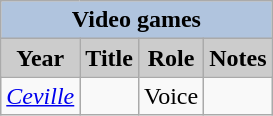<table class="wikitable">
<tr>
<th colspan=4 style="background:#B0C4DE;">Video games</th>
</tr>
<tr>
<th style="background: #CCCCCC;">Year</th>
<th style="background: #CCCCCC;">Title</th>
<th style="background: #CCCCCC;">Role</th>
<th style="background: #CCCCCC;">Notes</th>
</tr>
<tr>
<td><em><a href='#'>Ceville</a></em></td>
<td></td>
<td>Voice</td>
</tr>
</table>
